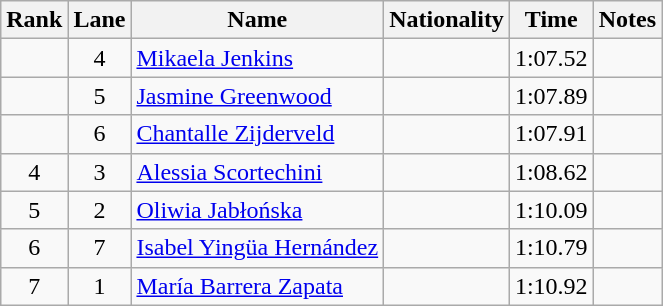<table class="wikitable sortable" style="text-align:center">
<tr>
<th>Rank</th>
<th>Lane</th>
<th>Name</th>
<th>Nationality</th>
<th>Time</th>
<th>Notes</th>
</tr>
<tr>
<td></td>
<td>4</td>
<td align=left><a href='#'>Mikaela Jenkins</a></td>
<td align=left></td>
<td>1:07.52</td>
<td></td>
</tr>
<tr>
<td></td>
<td>5</td>
<td align=left><a href='#'>Jasmine Greenwood</a></td>
<td align=left></td>
<td>1:07.89</td>
<td></td>
</tr>
<tr>
<td></td>
<td>6</td>
<td align=left><a href='#'>Chantalle Zijderveld</a></td>
<td align=left></td>
<td>1:07.91</td>
<td></td>
</tr>
<tr>
<td>4</td>
<td>3</td>
<td align=left><a href='#'>Alessia Scortechini</a></td>
<td align=left></td>
<td>1:08.62</td>
<td></td>
</tr>
<tr>
<td>5</td>
<td>2</td>
<td align=left><a href='#'>Oliwia Jabłońska</a></td>
<td align=left></td>
<td>1:10.09</td>
<td></td>
</tr>
<tr>
<td>6</td>
<td>7</td>
<td align=left><a href='#'>Isabel Yingüa Hernández</a></td>
<td align=left></td>
<td>1:10.79</td>
<td></td>
</tr>
<tr>
<td>7</td>
<td>1</td>
<td align=left><a href='#'>María Barrera Zapata</a></td>
<td align=left></td>
<td>1:10.92</td>
<td></td>
</tr>
</table>
